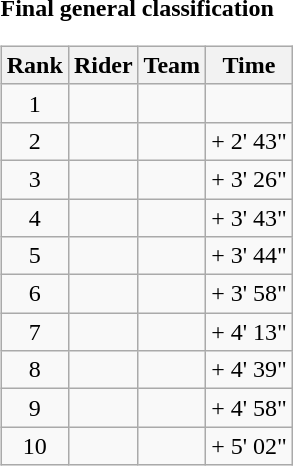<table>
<tr>
<td><strong>Final general classification</strong><br><table class="wikitable">
<tr>
<th scope="col">Rank</th>
<th scope="col">Rider</th>
<th scope="col">Team</th>
<th scope="col">Time</th>
</tr>
<tr>
<td style="text-align:center;">1</td>
<td></td>
<td></td>
<td style="text-align:right;"></td>
</tr>
<tr>
<td style="text-align:center;">2</td>
<td></td>
<td></td>
<td style="text-align:right;">+ 2' 43"</td>
</tr>
<tr>
<td style="text-align:center;">3</td>
<td></td>
<td></td>
<td style="text-align:right;">+ 3' 26"</td>
</tr>
<tr>
<td style="text-align:center;">4</td>
<td></td>
<td></td>
<td style="text-align:right;">+ 3' 43"</td>
</tr>
<tr>
<td style="text-align:center;">5</td>
<td></td>
<td></td>
<td style="text-align:right;">+ 3' 44"</td>
</tr>
<tr>
<td style="text-align:center;">6</td>
<td></td>
<td></td>
<td style="text-align:right;">+ 3' 58"</td>
</tr>
<tr>
<td style="text-align:center;">7</td>
<td></td>
<td></td>
<td style="text-align:right;">+ 4' 13"</td>
</tr>
<tr>
<td style="text-align:center;">8</td>
<td></td>
<td></td>
<td style="text-align:right;">+ 4' 39"</td>
</tr>
<tr>
<td style="text-align:center;">9</td>
<td></td>
<td></td>
<td style="text-align:right;">+ 4' 58"</td>
</tr>
<tr>
<td style="text-align:center;">10</td>
<td></td>
<td></td>
<td style="text-align:right;">+ 5' 02"</td>
</tr>
</table>
</td>
</tr>
</table>
